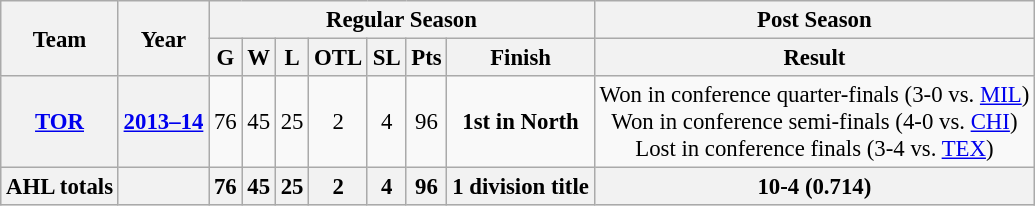<table class="wikitable" style="font-size: 95%; text-align:center;">
<tr>
<th rowspan="2">Team</th>
<th rowspan="2">Year</th>
<th colspan="7">Regular Season</th>
<th colspan="1">Post Season</th>
</tr>
<tr>
<th>G</th>
<th>W</th>
<th>L</th>
<th>OTL</th>
<th>SL</th>
<th>Pts</th>
<th>Finish</th>
<th>Result</th>
</tr>
<tr>
<th><a href='#'>TOR</a></th>
<th><a href='#'>2013–14</a></th>
<td>76</td>
<td>45</td>
<td>25</td>
<td>2</td>
<td>4</td>
<td>96</td>
<td><strong>1st in North</strong></td>
<td>Won in conference quarter-finals (3-0 vs. <a href='#'>MIL</a>) <br> Won in conference semi-finals (4-0 vs. <a href='#'>CHI</a>) <br> Lost in conference finals (3-4 vs. <a href='#'>TEX</a>)</td>
</tr>
<tr align="centre" bgcolor="#dddddd">
<th>AHL totals</th>
<th></th>
<th>76</th>
<th>45</th>
<th>25</th>
<th>2</th>
<th>4</th>
<th>96</th>
<th>1 division title</th>
<th>10-4 (0.714)</th>
</tr>
</table>
